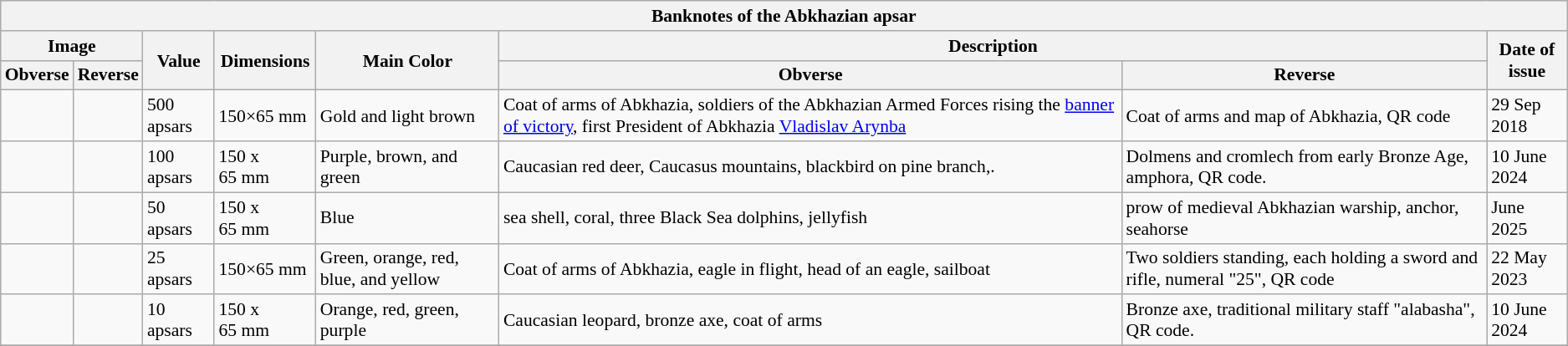<table class="wikitable" style="font-size: 90%">
<tr>
<th colspan="8">Banknotes of the Abkhazian apsar</th>
</tr>
<tr>
<th colspan="2">Image</th>
<th rowspan="2">Value</th>
<th rowspan="2">Dimensions</th>
<th rowspan="2">Main Color</th>
<th colspan="2">Description</th>
<th rowspan="2">Date of issue</th>
</tr>
<tr>
<th>Obverse</th>
<th>Reverse</th>
<th>Obverse</th>
<th>Reverse</th>
</tr>
<tr>
<td></td>
<td></td>
<td>500 apsars</td>
<td>150×65 mm</td>
<td>Gold and light brown</td>
<td>Coat of arms of Abkhazia, soldiers of the Abkhazian Armed Forces rising the <a href='#'>banner of victory</a>, first President of Abkhazia <a href='#'>Vladislav Arynba</a></td>
<td>Coat of arms and map of Abkhazia, QR code</td>
<td>29 Sep 2018</td>
</tr>
<tr>
<td></td>
<td></td>
<td>100<br>apsars </td>
<td>150 x 65 mm</td>
<td>Purple, brown, and green</td>
<td>Caucasian red deer, Caucasus mountains, blackbird on pine branch,.</td>
<td>Dolmens and cromlech from early Bronze Age, amphora, QR code.</td>
<td>10 June<br>2024</td>
</tr>
<tr>
<td></td>
<td></td>
<td>50<br>apsars</td>
<td>150 x 65 mm</td>
<td>Blue</td>
<td>sea shell, coral, three Black Sea dolphins, jellyfish</td>
<td>prow of medieval Abkhazian warship, anchor, seahorse</td>
<td>June 2025</td>
</tr>
<tr>
<td></td>
<td></td>
<td>25 apsars</td>
<td>150×65 mm</td>
<td>Green, orange, red, blue, and yellow</td>
<td>Coat of arms of Abkhazia, eagle in flight, head of an eagle, sailboat</td>
<td>Two soldiers standing, each holding a sword and rifle, numeral "25", QR code</td>
<td>22 May 2023</td>
</tr>
<tr>
<td></td>
<td></td>
<td>10<br>apsars
</td>
<td>150 x 65 mm</td>
<td>Orange, red, green, purple</td>
<td>Caucasian leopard, bronze axe, coat of arms</td>
<td>Bronze axe, traditional military staff "alabasha", QR code.</td>
<td>10 June<br>2024</td>
</tr>
<tr>
</tr>
</table>
